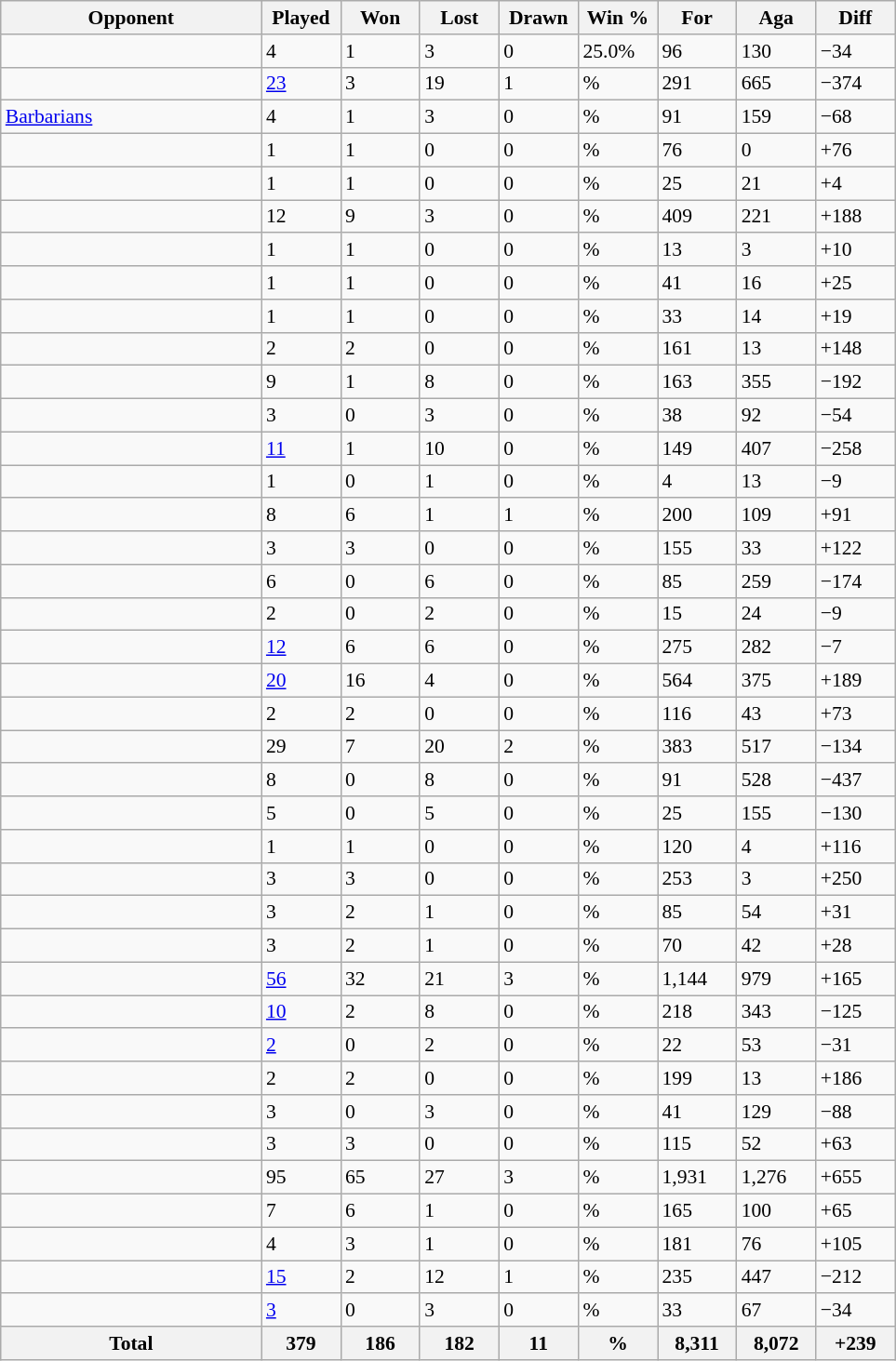<table class="wikitable sortable" style=font-size:90%>
<tr>
<th style=width:180px>Opponent</th>
<th style=width:50px>Played</th>
<th style=width:50px>Won</th>
<th style=width:50px>Lost</th>
<th style=width:50px>Drawn</th>
<th style=width:50px>Win %</th>
<th style=width:50px>For</th>
<th style=width:50px>Aga</th>
<th style=width:50px>Diff</th>
</tr>
<tr>
<td></td>
<td>4</td>
<td>1</td>
<td>3</td>
<td>0</td>
<td>25.0%</td>
<td>96</td>
<td>130</td>
<td>−34</td>
</tr>
<tr>
<td></td>
<td><a href='#'>23</a></td>
<td>3</td>
<td>19</td>
<td>1</td>
<td>%</td>
<td>291</td>
<td>665</td>
<td>−374</td>
</tr>
<tr>
<td><a href='#'>Barbarians</a></td>
<td>4</td>
<td>1</td>
<td>3</td>
<td>0</td>
<td>%</td>
<td>91</td>
<td>159</td>
<td>−68</td>
</tr>
<tr>
<td></td>
<td>1</td>
<td>1</td>
<td>0</td>
<td>0</td>
<td>%</td>
<td>76</td>
<td>0</td>
<td>+76</td>
</tr>
<tr>
<td></td>
<td>1</td>
<td>1</td>
<td>0</td>
<td>0</td>
<td>%</td>
<td>25</td>
<td>21</td>
<td>+4</td>
</tr>
<tr>
<td></td>
<td>12</td>
<td>9</td>
<td>3</td>
<td>0</td>
<td>%</td>
<td>409</td>
<td>221</td>
<td>+188</td>
</tr>
<tr>
<td></td>
<td>1</td>
<td>1</td>
<td>0</td>
<td>0</td>
<td>%</td>
<td>13</td>
<td>3</td>
<td>+10</td>
</tr>
<tr>
<td></td>
<td>1</td>
<td>1</td>
<td>0</td>
<td>0</td>
<td>%</td>
<td>41</td>
<td>16</td>
<td>+25</td>
</tr>
<tr>
<td></td>
<td>1</td>
<td>1</td>
<td>0</td>
<td>0</td>
<td>%</td>
<td>33</td>
<td>14</td>
<td>+19</td>
</tr>
<tr>
<td></td>
<td>2</td>
<td>2</td>
<td>0</td>
<td>0</td>
<td>%</td>
<td>161</td>
<td>13</td>
<td>+148</td>
</tr>
<tr>
<td></td>
<td>9</td>
<td>1</td>
<td>8</td>
<td>0</td>
<td>%</td>
<td>163</td>
<td>355</td>
<td>−192</td>
</tr>
<tr>
<td></td>
<td>3</td>
<td>0</td>
<td>3</td>
<td>0</td>
<td>%</td>
<td>38</td>
<td>92</td>
<td>−54</td>
</tr>
<tr>
<td></td>
<td><a href='#'>11</a></td>
<td>1</td>
<td>10</td>
<td>0</td>
<td>%</td>
<td>149</td>
<td>407</td>
<td>−258</td>
</tr>
<tr>
<td></td>
<td>1</td>
<td>0</td>
<td>1</td>
<td>0</td>
<td>%</td>
<td>4</td>
<td>13</td>
<td>−9</td>
</tr>
<tr>
<td></td>
<td>8</td>
<td>6</td>
<td>1</td>
<td>1</td>
<td>%</td>
<td>200</td>
<td>109</td>
<td>+91</td>
</tr>
<tr>
<td></td>
<td>3</td>
<td>3</td>
<td>0</td>
<td>0</td>
<td>%</td>
<td>155</td>
<td>33</td>
<td>+122</td>
</tr>
<tr>
<td></td>
<td>6</td>
<td>0</td>
<td>6</td>
<td>0</td>
<td>%</td>
<td>85</td>
<td>259</td>
<td>−174</td>
</tr>
<tr>
<td></td>
<td>2</td>
<td>0</td>
<td>2</td>
<td>0</td>
<td>%</td>
<td>15</td>
<td>24</td>
<td>−9</td>
</tr>
<tr>
<td></td>
<td><a href='#'>12</a></td>
<td>6</td>
<td>6</td>
<td>0</td>
<td>%</td>
<td>275</td>
<td>282</td>
<td>−7</td>
</tr>
<tr>
<td></td>
<td><a href='#'>20</a></td>
<td>16</td>
<td>4</td>
<td>0</td>
<td>%</td>
<td>564</td>
<td>375</td>
<td>+189</td>
</tr>
<tr>
<td></td>
<td>2</td>
<td>2</td>
<td>0</td>
<td>0</td>
<td>%</td>
<td>116</td>
<td>43</td>
<td>+73</td>
</tr>
<tr>
<td></td>
<td>29</td>
<td>7</td>
<td>20</td>
<td>2</td>
<td>%</td>
<td>383</td>
<td>517</td>
<td>−134</td>
</tr>
<tr>
<td></td>
<td>8</td>
<td>0</td>
<td>8</td>
<td>0</td>
<td>%</td>
<td>91</td>
<td>528</td>
<td>−437</td>
</tr>
<tr>
<td></td>
<td>5</td>
<td>0</td>
<td>5</td>
<td>0</td>
<td>%</td>
<td>25</td>
<td>155</td>
<td>−130</td>
</tr>
<tr>
<td></td>
<td>1</td>
<td>1</td>
<td>0</td>
<td>0</td>
<td>%</td>
<td>120</td>
<td>4</td>
<td>+116</td>
</tr>
<tr>
<td></td>
<td>3</td>
<td>3</td>
<td>0</td>
<td>0</td>
<td>%</td>
<td>253</td>
<td>3</td>
<td>+250</td>
</tr>
<tr>
<td></td>
<td>3</td>
<td>2</td>
<td>1</td>
<td>0</td>
<td>%</td>
<td>85</td>
<td>54</td>
<td>+31</td>
</tr>
<tr>
<td></td>
<td>3</td>
<td>2</td>
<td>1</td>
<td>0</td>
<td>%</td>
<td>70</td>
<td>42</td>
<td>+28</td>
</tr>
<tr>
<td></td>
<td><a href='#'>56</a></td>
<td>32</td>
<td>21</td>
<td>3</td>
<td>%</td>
<td>1,144</td>
<td>979</td>
<td>+165</td>
</tr>
<tr>
<td></td>
<td><a href='#'>10</a></td>
<td>2</td>
<td>8</td>
<td>0</td>
<td>%</td>
<td>218</td>
<td>343</td>
<td>−125</td>
</tr>
<tr>
<td></td>
<td><a href='#'>2</a></td>
<td>0</td>
<td>2</td>
<td>0</td>
<td>%</td>
<td>22</td>
<td>53</td>
<td>−31</td>
</tr>
<tr>
<td></td>
<td>2</td>
<td>2</td>
<td>0</td>
<td>0</td>
<td>%</td>
<td>199</td>
<td>13</td>
<td>+186</td>
</tr>
<tr>
<td></td>
<td>3</td>
<td>0</td>
<td>3</td>
<td>0</td>
<td>%</td>
<td>41</td>
<td>129</td>
<td>−88</td>
</tr>
<tr>
<td></td>
<td>3</td>
<td>3</td>
<td>0</td>
<td>0</td>
<td>%</td>
<td>115</td>
<td>52</td>
<td>+63</td>
</tr>
<tr>
<td></td>
<td>95</td>
<td>65</td>
<td>27</td>
<td>3</td>
<td>%</td>
<td>1,931</td>
<td>1,276</td>
<td>+655</td>
</tr>
<tr>
<td></td>
<td>7</td>
<td>6</td>
<td>1</td>
<td>0</td>
<td>%</td>
<td>165</td>
<td>100</td>
<td>+65</td>
</tr>
<tr>
<td></td>
<td>4</td>
<td>3</td>
<td>1</td>
<td>0</td>
<td>%</td>
<td>181</td>
<td>76</td>
<td>+105</td>
</tr>
<tr>
<td></td>
<td><a href='#'>15</a></td>
<td>2</td>
<td>12</td>
<td>1</td>
<td>%</td>
<td>235</td>
<td>447</td>
<td>−212</td>
</tr>
<tr>
<td></td>
<td><a href='#'>3</a></td>
<td>0</td>
<td>3</td>
<td>0</td>
<td>%</td>
<td>33</td>
<td>67</td>
<td>−34</td>
</tr>
<tr class=sortbottom>
<th>Total</th>
<th>379</th>
<th>186</th>
<th>182</th>
<th>11</th>
<th>%</th>
<th>8,311</th>
<th>8,072</th>
<th>+239</th>
</tr>
</table>
